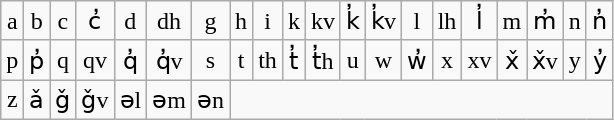<table class="wikitable" style="text-align: center">
<tr>
<td>a</td>
<td>b</td>
<td>c</td>
<td>c̓</td>
<td>d</td>
<td>dh</td>
<td>g</td>
<td>h</td>
<td>i</td>
<td>k</td>
<td>kv</td>
<td>k̓</td>
<td>k̓v</td>
<td>l</td>
<td>lh</td>
<td>l̓</td>
<td>m</td>
<td>m̓</td>
<td>n</td>
<td>n̓</td>
</tr>
<tr>
<td>p</td>
<td>p̓</td>
<td>q</td>
<td>qv</td>
<td>q̓</td>
<td>q̓v</td>
<td>s</td>
<td>t</td>
<td>th</td>
<td>t̓</td>
<td>t̓h</td>
<td>u</td>
<td>w</td>
<td>w̓</td>
<td>x</td>
<td>xv</td>
<td>x̌</td>
<td>x̌v</td>
<td>y</td>
<td>y̓</td>
</tr>
<tr>
<td>z</td>
<td>ǎ</td>
<td>ǧ</td>
<td>ǧv</td>
<td>əl</td>
<td>əm</td>
<td>ən</td>
</tr>
</table>
